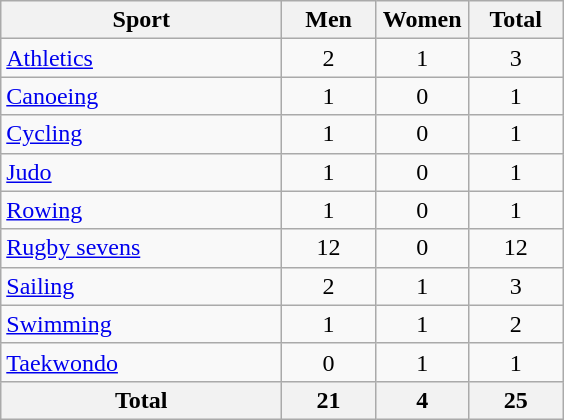<table class="wikitable sortable" style="text-align:center;">
<tr>
<th width=180>Sport</th>
<th width=55>Men</th>
<th width=55>Women</th>
<th width=55>Total</th>
</tr>
<tr>
<td align=left><a href='#'>Athletics</a></td>
<td>2</td>
<td>1</td>
<td>3</td>
</tr>
<tr>
<td align=left><a href='#'>Canoeing</a></td>
<td>1</td>
<td>0</td>
<td>1</td>
</tr>
<tr>
<td align=left><a href='#'>Cycling</a></td>
<td>1</td>
<td>0</td>
<td>1</td>
</tr>
<tr>
<td align=left><a href='#'>Judo</a></td>
<td>1</td>
<td>0</td>
<td>1</td>
</tr>
<tr>
<td align=left><a href='#'>Rowing</a></td>
<td>1</td>
<td>0</td>
<td>1</td>
</tr>
<tr>
<td align=left><a href='#'>Rugby sevens</a></td>
<td>12</td>
<td>0</td>
<td>12</td>
</tr>
<tr>
<td align=left><a href='#'>Sailing</a></td>
<td>2</td>
<td>1</td>
<td>3</td>
</tr>
<tr>
<td align=left><a href='#'>Swimming</a></td>
<td>1</td>
<td>1</td>
<td>2</td>
</tr>
<tr>
<td align=left><a href='#'>Taekwondo</a></td>
<td>0</td>
<td>1</td>
<td>1</td>
</tr>
<tr>
<th>Total</th>
<th>21</th>
<th>4</th>
<th>25</th>
</tr>
</table>
